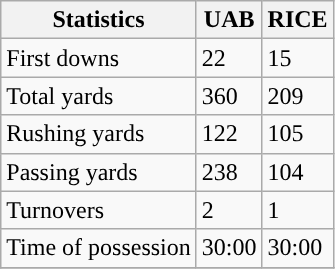<table class="wikitable">
<tr>
<th>Statistics</th>
<th>UAB</th>
<th>RICE</th>
</tr>
<tr>
<td>First downs</td>
<td>22</td>
<td>15</td>
</tr>
<tr>
<td>Total yards</td>
<td>360</td>
<td>209</td>
</tr>
<tr>
<td>Rushing yards</td>
<td>122</td>
<td>105</td>
</tr>
<tr>
<td>Passing yards</td>
<td>238</td>
<td>104</td>
</tr>
<tr>
<td>Turnovers</td>
<td>2</td>
<td>1</td>
</tr>
<tr>
<td>Time of possession</td>
<td>30:00</td>
<td>30:00</td>
</tr>
<tr>
</tr>
</table>
